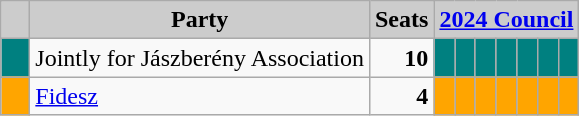<table class="wikitable">
<tr>
<th style="background:#ccc">   </th>
<th style="background:#ccc">Party</th>
<th style="background:#ccc">Seats</th>
<th colspan="7" style="background:#ccc"><a href='#'>2024 Council</a></th>
</tr>
<tr>
<td style="background-color: #008080  "> </td>
<td>Jointly for Jászberény Association</td>
<td style="text-align: right"><strong>10</strong></td>
<td style="background-color: #008080 "> </td>
<td style="background-color: #008080 "> </td>
<td style="background-color: #008080 "> </td>
<td style="background-color: #008080 "> </td>
<td style="background-color: #008080 "> </td>
<td style="background-color: #008080 "> </td>
<td style="background-color: #008080 "> </td>
</tr>
<tr>
<td style="background-color: #FFA500  "> </td>
<td><a href='#'>Fidesz</a></td>
<td style="text-align: right"><strong>4</strong></td>
<td style="background-color: #FFA500 "> </td>
<td style="background-color: #FFA500 "> </td>
<td style="background-color: #FFA500 "> </td>
<td style="background-color: #FFA500 "> </td>
<td style="background-color: #FFA500 "> </td>
<td style="background-color: #FFA500 "> </td>
<td style="background-color: #FFA500 "> </td>
</tr>
</table>
